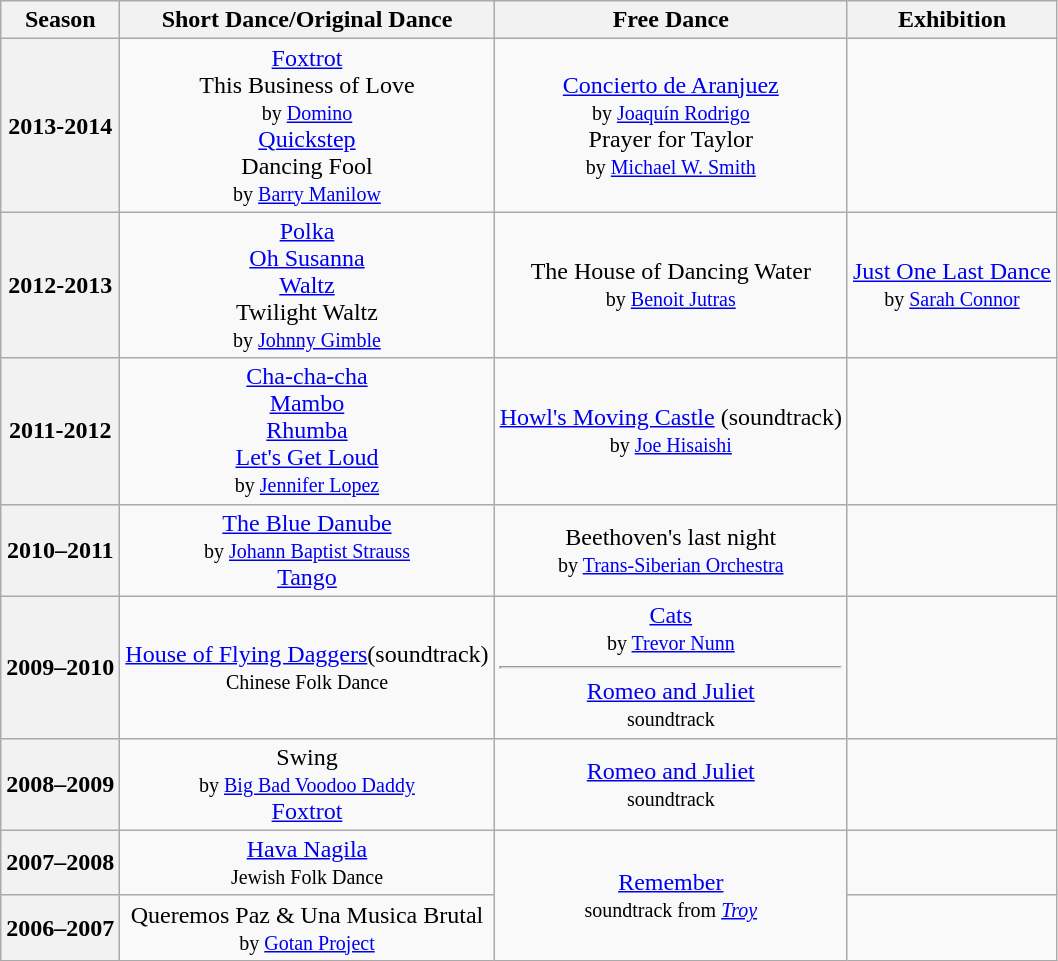<table class="wikitable" style="text-align:center">
<tr>
<th>Season</th>
<th>Short Dance/Original Dance</th>
<th>Free Dance</th>
<th>Exhibition</th>
</tr>
<tr>
<th>2013-2014</th>
<td><a href='#'>Foxtrot</a> <br> This Business of Love <br><small> by <a href='#'>Domino</a></small> <br><a href='#'>Quickstep</a> <br> Dancing Fool <br><small> by <a href='#'>Barry Manilow</a></small></td>
<td><a href='#'>Concierto de Aranjuez</a> <br><small> by <a href='#'>Joaquín Rodrigo</a></small> <br> Prayer for Taylor <br><small> by <a href='#'>Michael W. Smith</a></small></td>
<td></td>
</tr>
<tr>
<th>2012-2013</th>
<td><a href='#'>Polka</a> <br> <a href='#'>Oh Susanna</a> <br><a href='#'>Waltz</a> <br> Twilight Waltz <br><small> by <a href='#'>Johnny Gimble</a></small></td>
<td>The House of Dancing Water <br><small>by <a href='#'>Benoit Jutras</a></small></td>
<td><a href='#'>Just One Last Dance</a> <br><small> by <a href='#'>Sarah Connor</a></small></td>
</tr>
<tr>
<th>2011-2012</th>
<td><a href='#'>Cha-cha-cha</a> <br><a href='#'>Mambo</a><br> <a href='#'>Rhumba</a><br> <a href='#'>Let's Get Loud</a> <br><small> by <a href='#'>Jennifer Lopez</a></small></td>
<td><a href='#'>Howl's Moving Castle</a> (soundtrack) <br><small>by <a href='#'>Joe Hisaishi</a></small></td>
<td></td>
</tr>
<tr>
<th>2010–2011</th>
<td><a href='#'>The Blue Danube</a> <br><small> by <a href='#'>Johann Baptist Strauss</a> <br></small> <a href='#'>Tango</a></td>
<td>Beethoven's last night <br> <small> by <a href='#'>Trans-Siberian Orchestra</a></small></td>
<td></td>
</tr>
<tr>
<th>2009–2010</th>
<td><a href='#'>House of Flying Daggers</a>(soundtrack)<br><small> Chinese Folk Dance</small></td>
<td><a href='#'>Cats</a> <br><small> by <a href='#'>Trevor Nunn</a> <hr></small><a href='#'>Romeo and Juliet</a><br><small> soundtrack</small></td>
<td></td>
</tr>
<tr>
<th>2008–2009</th>
<td>Swing <br><small> by <a href='#'>Big Bad Voodoo Daddy</a> <br></small> <a href='#'>Foxtrot</a></td>
<td><a href='#'>Romeo and Juliet</a> <br><small> soundtrack</small></td>
<td></td>
</tr>
<tr>
<th>2007–2008</th>
<td><a href='#'>Hava Nagila</a> <br><small> Jewish Folk Dance</small></td>
<td rowspan=2><a href='#'>Remember</a> <br><small> soundtrack from <em><a href='#'>Troy</a></em></small></td>
<td></td>
</tr>
<tr>
<th>2006–2007</th>
<td>Queremos Paz & Una Musica Brutal <br> <small> by <a href='#'>Gotan Project</a></small></td>
<td></td>
</tr>
</table>
